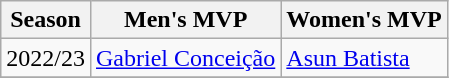<table class="wikitable" style="text-align:left">
<tr>
<th>Season</th>
<th>Men's MVP</th>
<th>Women's MVP</th>
</tr>
<tr>
<td>2022/23</td>
<td> <a href='#'>Gabriel Conceição</a></td>
<td> <a href='#'>Asun Batista</a></td>
</tr>
<tr>
</tr>
</table>
